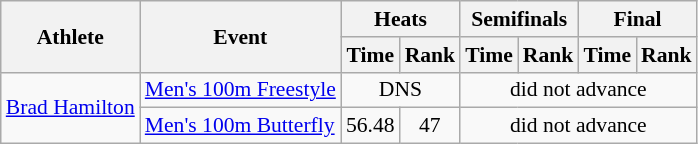<table class=wikitable style="font-size:90%">
<tr>
<th rowspan="2">Athlete</th>
<th rowspan="2">Event</th>
<th colspan="2">Heats</th>
<th colspan="2">Semifinals</th>
<th colspan="2">Final</th>
</tr>
<tr>
<th>Time</th>
<th>Rank</th>
<th>Time</th>
<th>Rank</th>
<th>Time</th>
<th>Rank</th>
</tr>
<tr>
<td rowspan="2"><a href='#'>Brad Hamilton</a></td>
<td><a href='#'>Men's 100m Freestyle</a></td>
<td align=center colspan=2>DNS</td>
<td align=center colspan=4>did not advance</td>
</tr>
<tr>
<td><a href='#'>Men's 100m Butterfly</a></td>
<td align=center>56.48</td>
<td align=center>47</td>
<td align=center colspan=4>did not advance</td>
</tr>
</table>
